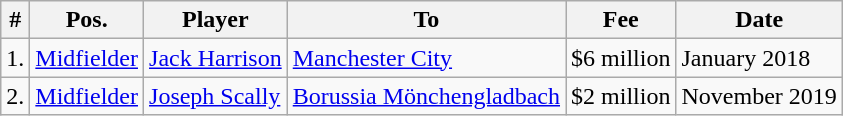<table class="wikitable">
<tr>
<th>#</th>
<th>Pos.</th>
<th>Player</th>
<th>To</th>
<th>Fee</th>
<th>Date</th>
</tr>
<tr>
<td>1.</td>
<td style="text-align:left;"><a href='#'>Midfielder</a></td>
<td> <a href='#'>Jack Harrison</a></td>
<td> <a href='#'>Manchester City</a></td>
<td>$6 million</td>
<td>January 2018</td>
</tr>
<tr>
<td>2.</td>
<td style="text-align:left;"><a href='#'>Midfielder</a></td>
<td> <a href='#'>Joseph Scally</a></td>
<td> <a href='#'>Borussia Mönchengladbach</a></td>
<td>$2 million</td>
<td>November 2019</td>
</tr>
</table>
